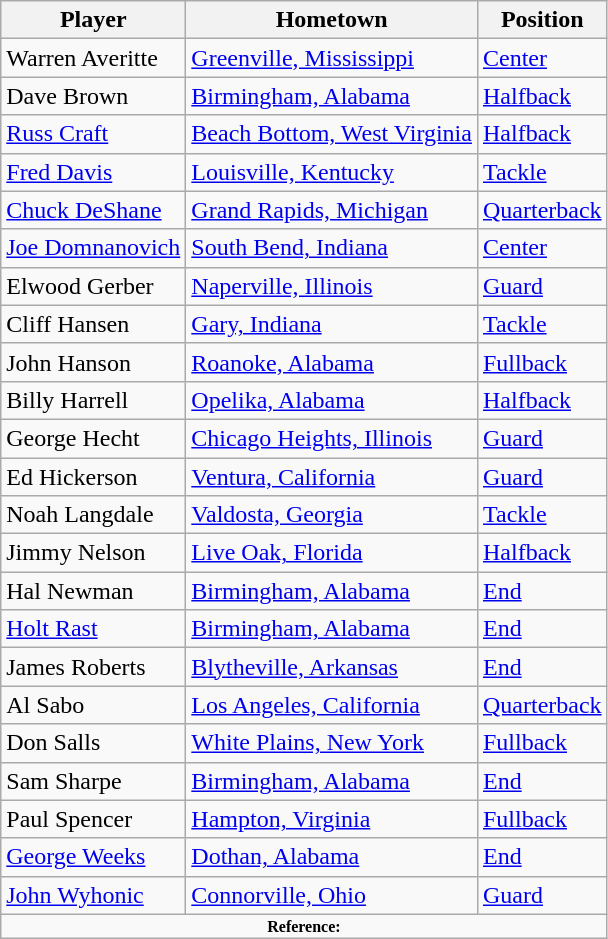<table class="wikitable" border="1">
<tr ;>
<th>Player</th>
<th>Hometown</th>
<th>Position</th>
</tr>
<tr>
<td>Warren Averitte</td>
<td><a href='#'>Greenville, Mississippi</a></td>
<td><a href='#'>Center</a></td>
</tr>
<tr>
<td>Dave Brown</td>
<td><a href='#'>Birmingham, Alabama</a></td>
<td><a href='#'>Halfback</a></td>
</tr>
<tr>
<td><a href='#'>Russ Craft</a></td>
<td><a href='#'>Beach Bottom, West Virginia</a></td>
<td><a href='#'>Halfback</a></td>
</tr>
<tr>
<td><a href='#'>Fred Davis</a></td>
<td><a href='#'>Louisville, Kentucky</a></td>
<td><a href='#'>Tackle</a></td>
</tr>
<tr>
<td><a href='#'>Chuck DeShane</a></td>
<td><a href='#'>Grand Rapids, Michigan</a></td>
<td><a href='#'>Quarterback</a></td>
</tr>
<tr>
<td><a href='#'>Joe Domnanovich</a></td>
<td><a href='#'>South Bend, Indiana</a></td>
<td><a href='#'>Center</a></td>
</tr>
<tr>
<td>Elwood Gerber</td>
<td><a href='#'>Naperville, Illinois</a></td>
<td><a href='#'>Guard</a></td>
</tr>
<tr>
<td>Cliff Hansen</td>
<td><a href='#'>Gary, Indiana</a></td>
<td><a href='#'>Tackle</a></td>
</tr>
<tr>
<td>John Hanson</td>
<td><a href='#'>Roanoke, Alabama</a></td>
<td><a href='#'>Fullback</a></td>
</tr>
<tr>
<td>Billy Harrell</td>
<td><a href='#'>Opelika, Alabama</a></td>
<td><a href='#'>Halfback</a></td>
</tr>
<tr>
<td>George Hecht</td>
<td><a href='#'>Chicago Heights, Illinois</a></td>
<td><a href='#'>Guard</a></td>
</tr>
<tr>
<td>Ed Hickerson</td>
<td><a href='#'>Ventura, California</a></td>
<td><a href='#'>Guard</a></td>
</tr>
<tr>
<td>Noah Langdale</td>
<td><a href='#'>Valdosta, Georgia</a></td>
<td><a href='#'>Tackle</a></td>
</tr>
<tr>
<td>Jimmy Nelson</td>
<td><a href='#'>Live Oak, Florida</a></td>
<td><a href='#'>Halfback</a></td>
</tr>
<tr>
<td>Hal Newman</td>
<td><a href='#'>Birmingham, Alabama</a></td>
<td><a href='#'>End</a></td>
</tr>
<tr>
<td><a href='#'>Holt Rast</a></td>
<td><a href='#'>Birmingham, Alabama</a></td>
<td><a href='#'>End</a></td>
</tr>
<tr>
<td>James Roberts</td>
<td><a href='#'>Blytheville, Arkansas</a></td>
<td><a href='#'>End</a></td>
</tr>
<tr>
<td>Al Sabo</td>
<td><a href='#'>Los Angeles, California</a></td>
<td><a href='#'>Quarterback</a></td>
</tr>
<tr>
<td>Don Salls</td>
<td><a href='#'>White Plains, New York</a></td>
<td><a href='#'>Fullback</a></td>
</tr>
<tr>
<td>Sam Sharpe</td>
<td><a href='#'>Birmingham, Alabama</a></td>
<td><a href='#'>End</a></td>
</tr>
<tr>
<td>Paul Spencer</td>
<td><a href='#'>Hampton, Virginia</a></td>
<td><a href='#'>Fullback</a></td>
</tr>
<tr>
<td><a href='#'>George Weeks</a></td>
<td><a href='#'>Dothan, Alabama</a></td>
<td><a href='#'>End</a></td>
</tr>
<tr>
<td><a href='#'>John Wyhonic</a></td>
<td><a href='#'>Connorville, Ohio</a></td>
<td><a href='#'>Guard</a></td>
</tr>
<tr>
<td colspan="3" style="font-size: 8pt" align="center"><strong>Reference:</strong></td>
</tr>
</table>
